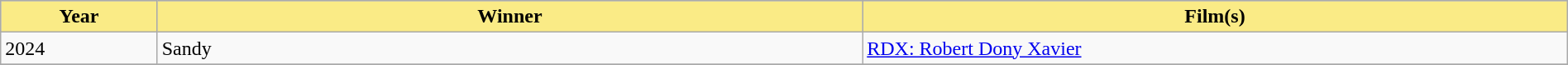<table class="wikitable" style="width:100%">
<tr bgcolor="#bebebe">
<th width="10%" style="background:#FAEB86">Year</th>
<th width="45%" style="background:#FAEB86">Winner</th>
<th width="45%" style="background:#FAEB86">Film(s)</th>
</tr>
<tr>
<td>2024</td>
<td>Sandy</td>
<td><a href='#'>RDX: Robert Dony Xavier</a></td>
</tr>
<tr>
</tr>
</table>
